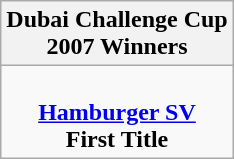<table class="wikitable" style="text-align: center; margin: 0 auto;">
<tr>
<th>Dubai Challenge Cup<br>2007 Winners</th>
</tr>
<tr>
<td><br><strong><a href='#'>Hamburger SV</a></strong><br><strong>First Title</strong></td>
</tr>
</table>
